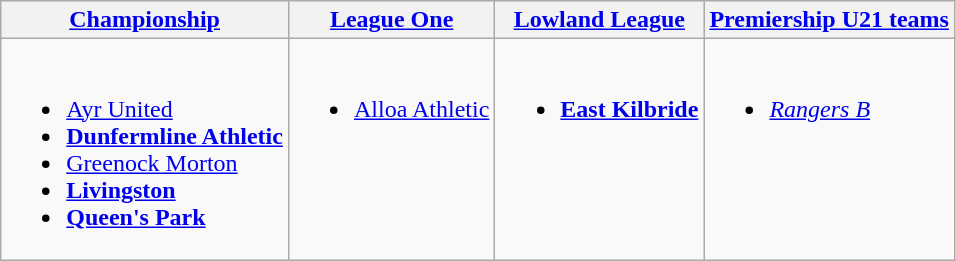<table class="wikitable">
<tr>
<th><a href='#'>Championship</a></th>
<th><a href='#'>League One</a></th>
<th><a href='#'>Lowland League</a></th>
<th><a href='#'>Premiership U21 teams</a></th>
</tr>
<tr>
<td valign="top"><br><ul><li><a href='#'>Ayr United</a></li><li><strong><a href='#'>Dunfermline Athletic</a></strong></li><li><a href='#'>Greenock Morton</a></li><li><strong><a href='#'>Livingston</a></strong></li><li><strong><a href='#'>Queen's Park</a></strong></li></ul></td>
<td valign="top"><br><ul><li><a href='#'>Alloa Athletic</a></li></ul></td>
<td valign="top"><br><ul><li><strong><a href='#'>East Kilbride</a></strong></li></ul></td>
<td valign="top"><br><ul><li><em><a href='#'>Rangers B</a></em></li></ul></td>
</tr>
</table>
